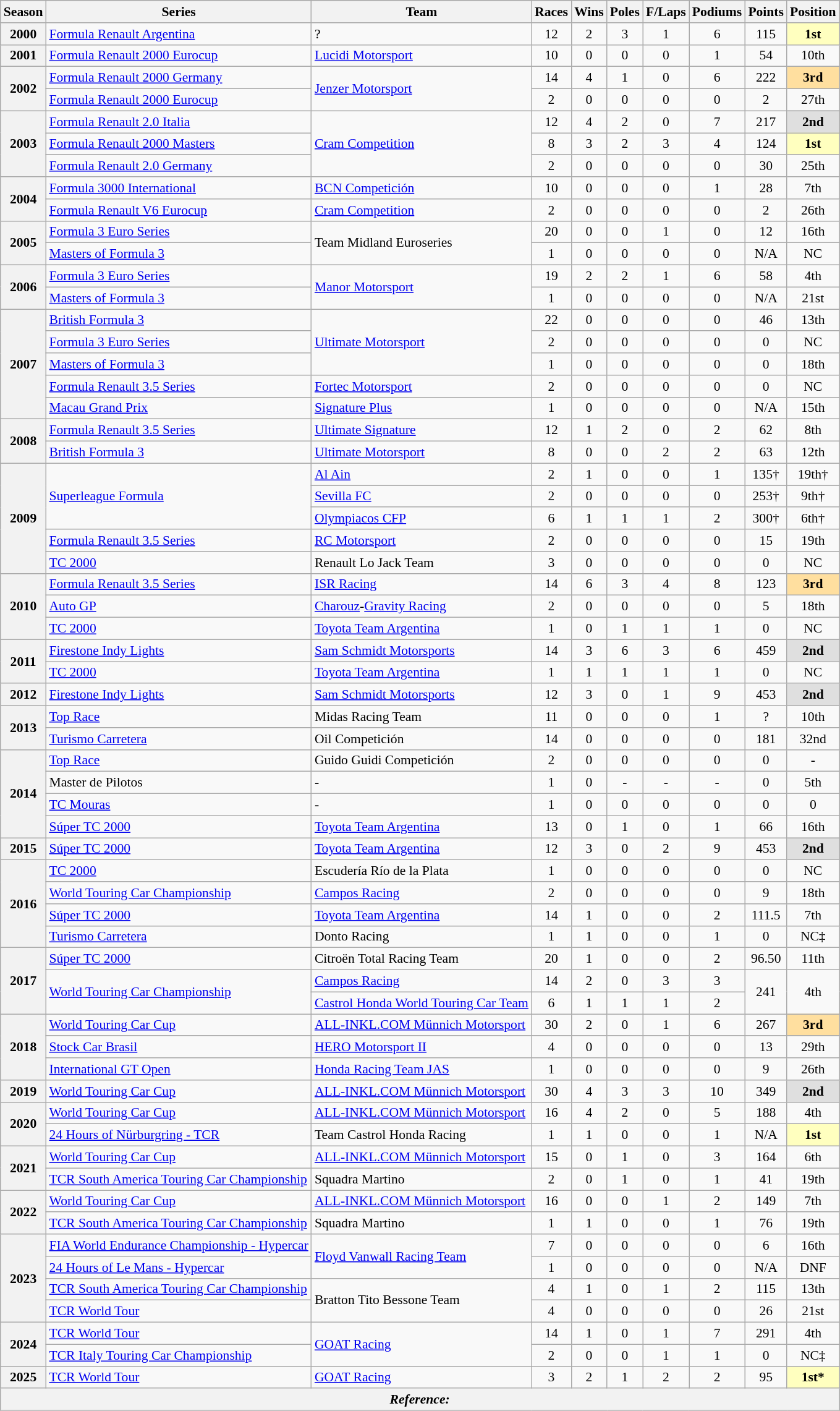<table class="wikitable" style="font-size: 90%; text-align:center">
<tr>
<th>Season</th>
<th>Series</th>
<th>Team</th>
<th>Races</th>
<th>Wins</th>
<th>Poles</th>
<th>F/Laps</th>
<th>Podiums</th>
<th>Points</th>
<th>Position</th>
</tr>
<tr>
<th align=center><strong>2000</strong></th>
<td align="left"><a href='#'>Formula Renault Argentina</a></td>
<td align="left">?</td>
<td align="center">12</td>
<td align="center">2</td>
<td align="center">3</td>
<td align="center">1</td>
<td align="center">6</td>
<td align="center">115</td>
<td align="center" style="background:#ffffbf;"><strong>1st</strong></td>
</tr>
<tr>
<th align="center"><strong>2001</strong></th>
<td align="left"><a href='#'>Formula Renault 2000 Eurocup</a></td>
<td align="left"><a href='#'>Lucidi Motorsport</a></td>
<td align="center">10</td>
<td align="center">0</td>
<td align="center">0</td>
<td align="center">0</td>
<td align="center">1</td>
<td align="center">54</td>
<td align="center">10th</td>
</tr>
<tr>
<th rowspan=2 align="center"><strong>2002</strong></th>
<td align="left"><a href='#'>Formula Renault 2000 Germany</a></td>
<td align="left" rowspan=2><a href='#'>Jenzer Motorsport</a></td>
<td align="center">14</td>
<td align="center">4</td>
<td align="center">1</td>
<td align="center">0</td>
<td align="center">6</td>
<td align="center">222</td>
<td align="center"  style="background:#ffdf9f;"><strong>3rd</strong></td>
</tr>
<tr>
<td align="left"><a href='#'>Formula Renault 2000 Eurocup</a></td>
<td align="center">2</td>
<td align="center">0</td>
<td align="center">0</td>
<td align="center">0</td>
<td align="center">0</td>
<td align="center">2</td>
<td align="center">27th</td>
</tr>
<tr>
<th rowspan=3 align="center"><strong>2003</strong></th>
<td align="left"><a href='#'>Formula Renault 2.0 Italia</a></td>
<td align="left" rowspan=3><a href='#'>Cram Competition</a></td>
<td align="center">12</td>
<td align="center">4</td>
<td align="center">2</td>
<td align="center">0</td>
<td align="center">7</td>
<td align="center">217</td>
<td align="center" style="background:#dfdfdf;"><strong>2nd</strong></td>
</tr>
<tr>
<td align="left"><a href='#'>Formula Renault 2000 Masters</a></td>
<td align="center">8</td>
<td align="center">3</td>
<td align="center">2</td>
<td align="center">3</td>
<td align="center">4</td>
<td align="center">124</td>
<td align="center" style="background:#ffffbf;"><strong>1st</strong></td>
</tr>
<tr>
<td align="left"><a href='#'>Formula Renault 2.0 Germany</a></td>
<td align="center">2</td>
<td align="center">0</td>
<td align="center">0</td>
<td align="center">0</td>
<td align="center">0</td>
<td align="center">30</td>
<td align="center">25th</td>
</tr>
<tr>
<th align="center" rowspan=2><strong>2004</strong></th>
<td align="left"><a href='#'>Formula 3000 International</a></td>
<td align="left"><a href='#'>BCN Competición</a></td>
<td align="center">10</td>
<td align="center">0</td>
<td align="center">0</td>
<td align="center">0</td>
<td align="center">1</td>
<td align="center">28</td>
<td align="center">7th</td>
</tr>
<tr>
<td align="left"><a href='#'>Formula Renault V6 Eurocup</a></td>
<td align="left"><a href='#'>Cram Competition</a></td>
<td align="center">2</td>
<td align="center">0</td>
<td align="center">0</td>
<td align="center">0</td>
<td align="center">0</td>
<td align="center">2</td>
<td align="center">26th</td>
</tr>
<tr>
<th align="center" rowspan=2><strong>2005</strong></th>
<td align="left"><a href='#'>Formula 3 Euro Series</a></td>
<td align="left" rowspan=2>Team Midland Euroseries</td>
<td align="center">20</td>
<td align="center">0</td>
<td align="center">0</td>
<td align="center">1</td>
<td align="center">0</td>
<td align="center">12</td>
<td align="center">16th</td>
</tr>
<tr>
<td align="left"><a href='#'>Masters of Formula 3</a></td>
<td align="center">1</td>
<td align="center">0</td>
<td align="center">0</td>
<td align="center">0</td>
<td align="center">0</td>
<td align="center">N/A</td>
<td align="center">NC</td>
</tr>
<tr>
<th align="center" rowspan=2><strong>2006</strong></th>
<td align="left"><a href='#'>Formula 3 Euro Series</a></td>
<td align="left" rowspan=2><a href='#'>Manor Motorsport</a></td>
<td align="center">19</td>
<td align="center">2</td>
<td align="center">2</td>
<td align="center">1</td>
<td align="center">6</td>
<td align="center">58</td>
<td align="center">4th</td>
</tr>
<tr>
<td align="left"><a href='#'>Masters of Formula 3</a></td>
<td align="center">1</td>
<td align="center">0</td>
<td align="center">0</td>
<td align="center">0</td>
<td align="center">0</td>
<td align="center">N/A</td>
<td align="center">21st</td>
</tr>
<tr>
<th align="center" rowspan=5><strong>2007</strong></th>
<td align="left"><a href='#'>British Formula 3</a></td>
<td align="left" rowspan=3><a href='#'>Ultimate Motorsport</a></td>
<td align="center">22</td>
<td align="center">0</td>
<td align="center">0</td>
<td align="center">0</td>
<td align="center">0</td>
<td align="center">46</td>
<td align="center">13th</td>
</tr>
<tr>
<td align="left"><a href='#'>Formula 3 Euro Series</a></td>
<td align="center">2</td>
<td align="center">0</td>
<td align="center">0</td>
<td align="center">0</td>
<td align="center">0</td>
<td align="center">0</td>
<td align="center">NC</td>
</tr>
<tr>
<td align="left"><a href='#'>Masters of Formula 3</a></td>
<td align="center">1</td>
<td align="center">0</td>
<td align="center">0</td>
<td align="center">0</td>
<td align="center">0</td>
<td align="center">0</td>
<td align="center">18th</td>
</tr>
<tr>
<td align="left"><a href='#'>Formula Renault 3.5 Series</a></td>
<td align="left"><a href='#'>Fortec Motorsport</a></td>
<td align="center">2</td>
<td align="center">0</td>
<td align="center">0</td>
<td align="center">0</td>
<td align="center">0</td>
<td align="center">0</td>
<td align="center">NC</td>
</tr>
<tr>
<td align="left"><a href='#'>Macau Grand Prix</a></td>
<td align="left"><a href='#'>Signature Plus</a></td>
<td align="center">1</td>
<td align="center">0</td>
<td align="center">0</td>
<td align="center">0</td>
<td align="center">0</td>
<td align="center">N/A</td>
<td align="center">15th</td>
</tr>
<tr>
<th align="center" rowspan=2><strong>2008</strong></th>
<td align="left"><a href='#'>Formula Renault 3.5 Series</a></td>
<td align="left"><a href='#'>Ultimate Signature</a></td>
<td align="center">12</td>
<td align="center">1</td>
<td align="center">2</td>
<td align="center">0</td>
<td align="center">2</td>
<td align="center">62</td>
<td align="center">8th</td>
</tr>
<tr>
<td align="left"><a href='#'>British Formula 3</a></td>
<td align="left"><a href='#'>Ultimate Motorsport</a></td>
<td align="center">8</td>
<td align="center">0</td>
<td align="center">0</td>
<td align="center">2</td>
<td align="center">2</td>
<td align="center">63</td>
<td align="center">12th</td>
</tr>
<tr>
<th align="center" rowspan=5><strong>2009</strong></th>
<td align="left" rowspan=3><a href='#'>Superleague Formula</a></td>
<td align="left"><a href='#'>Al Ain</a></td>
<td align="center">2</td>
<td align="center">1</td>
<td align="center">0</td>
<td align="center">0</td>
<td align="center">1</td>
<td align="center">135†</td>
<td align="center">19th†</td>
</tr>
<tr>
<td align="left"><a href='#'>Sevilla FC</a></td>
<td align="center">2</td>
<td align="center">0</td>
<td align="center">0</td>
<td align="center">0</td>
<td align="center">0</td>
<td align="center">253†</td>
<td align="center">9th†</td>
</tr>
<tr>
<td align="left"><a href='#'>Olympiacos CFP</a></td>
<td align="center">6</td>
<td align="center">1</td>
<td align="center">1</td>
<td align="center">1</td>
<td align="center">2</td>
<td align="center">300†</td>
<td align="center">6th†</td>
</tr>
<tr>
<td align="left"><a href='#'>Formula Renault 3.5 Series</a></td>
<td align="left"><a href='#'>RC Motorsport</a></td>
<td align="center">2</td>
<td align="center">0</td>
<td align="center">0</td>
<td align="center">0</td>
<td align="center">0</td>
<td align="center">15</td>
<td align="center">19th</td>
</tr>
<tr>
<td align="left"><a href='#'>TC 2000</a></td>
<td align="left">Renault Lo Jack Team</td>
<td align="center">3</td>
<td align="center">0</td>
<td align="center">0</td>
<td align="center">0</td>
<td align="center">0</td>
<td align="center">0</td>
<td align="center">NC</td>
</tr>
<tr>
<th align="center" rowspan=3><strong>2010</strong></th>
<td align="left"><a href='#'>Formula Renault 3.5 Series</a></td>
<td align="left"><a href='#'>ISR Racing</a></td>
<td align="center">14</td>
<td align="center">6</td>
<td align="center">3</td>
<td align="center">4</td>
<td align="center">8</td>
<td align="center">123</td>
<td align="center" style="background:#ffdf9f;"><strong>3rd</strong></td>
</tr>
<tr>
<td align="left"><a href='#'>Auto GP</a></td>
<td align="left"><a href='#'>Charouz</a>-<a href='#'>Gravity Racing</a></td>
<td align="center">2</td>
<td align="center">0</td>
<td align="center">0</td>
<td align="center">0</td>
<td align="center">0</td>
<td align="center">5</td>
<td align="center">18th</td>
</tr>
<tr>
<td align="left"><a href='#'>TC 2000</a></td>
<td align="left"><a href='#'>Toyota Team Argentina</a></td>
<td align="center">1</td>
<td align="center">0</td>
<td align="center">1</td>
<td align="center">1</td>
<td align="center">1</td>
<td align="center">0</td>
<td align="center">NC</td>
</tr>
<tr>
<th align="center" rowspan=2><strong>2011</strong></th>
<td align="left"><a href='#'>Firestone Indy Lights</a></td>
<td align="left"><a href='#'>Sam Schmidt Motorsports</a></td>
<td align="center">14</td>
<td align="center">3</td>
<td align="center">6</td>
<td align="center">3</td>
<td align="center">6</td>
<td align="center">459</td>
<td align="center" style="background:#dfdfdf;"><strong>2nd</strong></td>
</tr>
<tr>
<td align="left"><a href='#'>TC 2000</a></td>
<td align="left"><a href='#'>Toyota Team Argentina</a></td>
<td align="center">1</td>
<td align="center">1</td>
<td align="center">1</td>
<td align="center">1</td>
<td align="center">1</td>
<td align="center">0</td>
<td align="center">NC</td>
</tr>
<tr>
<th>2012</th>
<td align="left"><a href='#'>Firestone Indy Lights</a></td>
<td align="left"><a href='#'>Sam Schmidt Motorsports</a></td>
<td align="center">12</td>
<td align="center">3</td>
<td align="center">0</td>
<td align="center">1</td>
<td align="center">9</td>
<td align="center">453</td>
<td align="center" style="background:#dfdfdf;"><strong>2nd</strong></td>
</tr>
<tr>
<th rowspan="2" align="center"><strong>2013</strong></th>
<td align="left"><a href='#'>Top Race</a></td>
<td align="left">Midas Racing Team</td>
<td align="center">11</td>
<td align="center">0</td>
<td align="center">0</td>
<td align="center">0</td>
<td align="center">1</td>
<td align="center">?</td>
<td align="center">10th</td>
</tr>
<tr>
<td align="left"><a href='#'>Turismo Carretera</a></td>
<td align="left">Oil Competición</td>
<td align="center">14</td>
<td align="center">0</td>
<td align="center">0</td>
<td align="center">0</td>
<td align="center">0</td>
<td align="center">181</td>
<td align="center">32nd</td>
</tr>
<tr>
<th rowspan="4" align="center"><strong>2014</strong></th>
<td align="left"><a href='#'>Top Race</a></td>
<td align="left">Guido Guidi Competición</td>
<td align="center">2</td>
<td align="center">0</td>
<td align="center">0</td>
<td align="center">0</td>
<td align="center">0</td>
<td align="center">0</td>
<td align="center">-</td>
</tr>
<tr>
<td align="left">Master de Pilotos</td>
<td align="left">-</td>
<td align="center">1</td>
<td align="center">0</td>
<td align="center">-</td>
<td align="center">-</td>
<td align="center">-</td>
<td align="center">0</td>
<td align="center">5th</td>
</tr>
<tr>
<td align="left"><a href='#'>TC Mouras</a></td>
<td align="left">-</td>
<td align="center">1</td>
<td align="center">0</td>
<td align="center">0</td>
<td align="center">0</td>
<td align="center">0</td>
<td align="center">0</td>
<td align="center">0</td>
</tr>
<tr>
<td align="left"><a href='#'>Súper TC 2000</a></td>
<td align="left"><a href='#'>Toyota Team Argentina</a></td>
<td align="center">13</td>
<td align="center">0</td>
<td align="center">1</td>
<td align="center">0</td>
<td align="center">1</td>
<td align="center">66</td>
<td align="center">16th</td>
</tr>
<tr>
<th align="center"><strong>2015</strong></th>
<td align="left"><a href='#'>Súper TC 2000</a></td>
<td align="left"><a href='#'>Toyota Team Argentina</a></td>
<td align="center">12</td>
<td align="center">3</td>
<td align="center">0</td>
<td align="center">2</td>
<td align="center">9</td>
<td align="center">453</td>
<td align="center" bgcolor="#dfdfdf"><strong>2nd</strong></td>
</tr>
<tr>
<th rowspan="4" align="center"><strong>2016</strong></th>
<td align="left"><a href='#'>TC 2000</a></td>
<td align="left">Escudería Río de la Plata</td>
<td align="center">1</td>
<td align="center">0</td>
<td align="center">0</td>
<td align="center">0</td>
<td align="center">0</td>
<td align="center">0</td>
<td align="center">NC</td>
</tr>
<tr>
<td align="left"><a href='#'>World Touring Car Championship</a></td>
<td align="left"><a href='#'>Campos Racing</a></td>
<td align="center">2</td>
<td align="center">0</td>
<td align="center">0</td>
<td align="center">0</td>
<td align="center">0</td>
<td align="center">9</td>
<td align="center">18th</td>
</tr>
<tr>
<td align="left"><a href='#'>Súper TC 2000</a></td>
<td align="left"><a href='#'>Toyota Team Argentina</a></td>
<td align="center">14</td>
<td align="center">1</td>
<td align="center">0</td>
<td align="center">0</td>
<td align="center">2</td>
<td align="center">111.5</td>
<td align="center">7th</td>
</tr>
<tr>
<td align="left"><a href='#'>Turismo Carretera</a></td>
<td align="left">Donto Racing</td>
<td align="center">1</td>
<td align="center">1</td>
<td align="center">0</td>
<td align="center">0</td>
<td align="center">1</td>
<td align="center">0</td>
<td align="center">NC‡</td>
</tr>
<tr *>
<th rowspan="3">2017</th>
<td align="left"><a href='#'>Súper TC 2000</a></td>
<td align="left">Citroën Total Racing Team</td>
<td align="center">20</td>
<td align="center">1</td>
<td align="center">0</td>
<td align="center">0</td>
<td align="center">2</td>
<td align="center">96.50</td>
<td align="center">11th</td>
</tr>
<tr>
<td align="left" rowspan="2"><a href='#'>World Touring Car Championship</a></td>
<td align="left"><a href='#'>Campos Racing</a></td>
<td align="center">14</td>
<td align="center">2</td>
<td align="center">0</td>
<td align="center">3</td>
<td align="center">3</td>
<td rowspan="2" align="center">241</td>
<td rowspan="2" align="center">4th</td>
</tr>
<tr>
<td align="left"><a href='#'>Castrol Honda World Touring Car Team</a></td>
<td align="center">6</td>
<td align="center">1</td>
<td align="center">1</td>
<td align="center">1</td>
<td align="center">2</td>
</tr>
<tr>
<th rowspan="3">2018</th>
<td align="left"><a href='#'>World Touring Car Cup</a></td>
<td align="left"><a href='#'>ALL-INKL.COM Münnich Motorsport</a></td>
<td align="center">30</td>
<td align="center">2</td>
<td align="center">0</td>
<td align="center">1</td>
<td align="center">6</td>
<td align="center">267</td>
<td align="center" style="background:#ffdf9f;"><strong>3rd</strong></td>
</tr>
<tr>
<td align="left"><a href='#'>Stock Car Brasil</a></td>
<td align="left"><a href='#'>HERO Motorsport II</a></td>
<td align="center">4</td>
<td align="center">0</td>
<td align="center">0</td>
<td align="center">0</td>
<td align="center">0</td>
<td align="center">13</td>
<td align="center">29th</td>
</tr>
<tr>
<td align="left"><a href='#'>International GT Open</a></td>
<td align="left"><a href='#'>Honda Racing Team JAS</a></td>
<td align="center">1</td>
<td align="center">0</td>
<td align="center">0</td>
<td align="center">0</td>
<td align="center">0</td>
<td align="center">9</td>
<td align="center">26th</td>
</tr>
<tr>
<th>2019</th>
<td align="left"><a href='#'>World Touring Car Cup</a></td>
<td align="left"><a href='#'>ALL-INKL.COM Münnich Motorsport</a></td>
<td align="center">30</td>
<td align="center">4</td>
<td align="center">3</td>
<td align="center">3</td>
<td align="center">10</td>
<td align="center">349</td>
<td align="center" style="background:#dfdfdf;"><strong>2nd</strong></td>
</tr>
<tr>
<th rowspan="2">2020</th>
<td align="left"><a href='#'>World Touring Car Cup</a></td>
<td align="left"><a href='#'>ALL-INKL.COM Münnich Motorsport</a></td>
<td>16</td>
<td>4</td>
<td>2</td>
<td>0</td>
<td>5</td>
<td>188</td>
<td>4th</td>
</tr>
<tr>
<td align=left><a href='#'>24 Hours of Nürburgring - TCR</a></td>
<td align=left>Team Castrol Honda Racing</td>
<td>1</td>
<td>1</td>
<td>0</td>
<td>0</td>
<td>1</td>
<td>N/A</td>
<td style="background:#FFFFBF;"><strong>1st</strong></td>
</tr>
<tr>
<th rowspan=2>2021</th>
<td align="left"><a href='#'>World Touring Car Cup</a></td>
<td align="left"><a href='#'>ALL-INKL.COM Münnich Motorsport</a></td>
<td>15</td>
<td>0</td>
<td>1</td>
<td>0</td>
<td>3</td>
<td>164</td>
<td>6th</td>
</tr>
<tr>
<td align="left"><a href='#'>TCR South America Touring Car Championship</a></td>
<td align="left">Squadra Martino</td>
<td>2</td>
<td>0</td>
<td>1</td>
<td>0</td>
<td>1</td>
<td>41</td>
<td>19th</td>
</tr>
<tr>
<th rowspan="2">2022</th>
<td align="left"><a href='#'>World Touring Car Cup</a></td>
<td align="left"><a href='#'>ALL-INKL.COM Münnich Motorsport</a></td>
<td>16</td>
<td>0</td>
<td>0</td>
<td>1</td>
<td>2</td>
<td>149</td>
<td>7th</td>
</tr>
<tr>
<td align=left><a href='#'>TCR South America Touring Car Championship</a></td>
<td align=left>Squadra Martino</td>
<td>1</td>
<td>1</td>
<td>0</td>
<td>0</td>
<td>1</td>
<td>76</td>
<td>19th</td>
</tr>
<tr>
<th rowspan="4">2023</th>
<td align="left"><a href='#'>FIA World Endurance Championship - Hypercar</a></td>
<td rowspan="2" align="left"><a href='#'>Floyd Vanwall Racing Team</a></td>
<td>7</td>
<td>0</td>
<td>0</td>
<td>0</td>
<td>0</td>
<td>6</td>
<td>16th</td>
</tr>
<tr>
<td align=left><a href='#'>24 Hours of Le Mans - Hypercar</a></td>
<td>1</td>
<td>0</td>
<td>0</td>
<td>0</td>
<td>0</td>
<td>N/A</td>
<td>DNF</td>
</tr>
<tr>
<td align=left><a href='#'>TCR South America Touring Car Championship</a></td>
<td rowspan="2" align="left">Bratton Tito Bessone Team</td>
<td>4</td>
<td>1</td>
<td>0</td>
<td>1</td>
<td>2</td>
<td>115</td>
<td>13th</td>
</tr>
<tr>
<td align=left><a href='#'>TCR World Tour</a></td>
<td>4</td>
<td>0</td>
<td>0</td>
<td>0</td>
<td>0</td>
<td>26</td>
<td>21st</td>
</tr>
<tr>
<th rowspan="2">2024</th>
<td align=left><a href='#'>TCR World Tour</a></td>
<td rowspan="2" align="left"><a href='#'>GOAT Racing</a></td>
<td>14</td>
<td>1</td>
<td>0</td>
<td>1</td>
<td>7</td>
<td>291</td>
<td>4th</td>
</tr>
<tr>
<td align=left><a href='#'>TCR Italy Touring Car Championship</a></td>
<td>2</td>
<td>0</td>
<td>0</td>
<td>1</td>
<td>1</td>
<td>0</td>
<td>NC‡</td>
</tr>
<tr>
<th>2025</th>
<td align=left><a href='#'>TCR World Tour</a></td>
<td align=left><a href='#'>GOAT Racing</a></td>
<td>3</td>
<td>2</td>
<td>1</td>
<td>2</td>
<td>2</td>
<td>95</td>
<td style="background:#FFFFBF;"><strong>1st*</strong></td>
</tr>
<tr>
<th colspan="10" align="center"><em>Reference:</em></th>
</tr>
</table>
